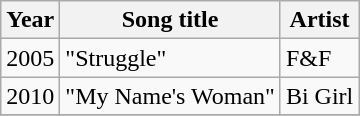<table class="wikitable sortable">
<tr>
<th>Year</th>
<th>Song title</th>
<th>Artist</th>
</tr>
<tr>
<td>2005</td>
<td>"Struggle" </td>
<td>F&F</td>
</tr>
<tr>
<td>2010</td>
<td>"My Name's Woman" </td>
<td>Bi Girl</td>
</tr>
<tr>
</tr>
</table>
